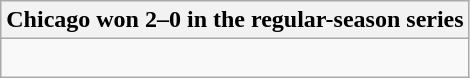<table class="wikitable collapsible collapsed">
<tr>
<th>Chicago won 2–0 in the regular-season series</th>
</tr>
<tr>
<td><br>
</td>
</tr>
</table>
